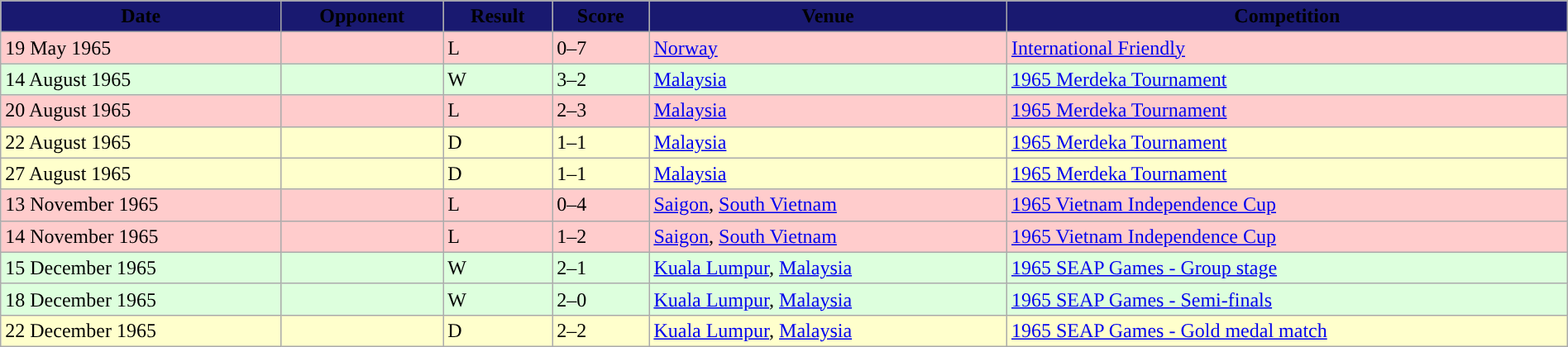<table style="width:100%;" class="wikitable">
<tr>
<th style="background:#191970;"><span>Date</span></th>
<th style="background:#191970;"><span>Opponent</span></th>
<th style="background:#191970;"><span>Result</span></th>
<th style="background:#191970;"><span>Score</span></th>
<th style="background:#191970;"><span>Venue</span></th>
<th style="background:#191970;"><span>Competition</span></th>
</tr>
<tr style="background:#fcc;">
<td>19 May 1965</td>
<td></td>
<td>L</td>
<td>0–7</td>
<td> <a href='#'>Norway</a></td>
<td><a href='#'>International Friendly</a></td>
</tr>
<tr style="background:#dfd;">
<td>14 August 1965</td>
<td></td>
<td>W</td>
<td>3–2</td>
<td> <a href='#'>Malaysia</a></td>
<td><a href='#'>1965 Merdeka Tournament</a></td>
</tr>
<tr style="background:#fcc;">
<td>20 August 1965</td>
<td></td>
<td>L</td>
<td>2–3</td>
<td> <a href='#'>Malaysia</a></td>
<td><a href='#'>1965 Merdeka Tournament</a></td>
</tr>
<tr style="background:#ffc;">
<td>22 August 1965</td>
<td></td>
<td>D</td>
<td>1–1</td>
<td> <a href='#'>Malaysia</a></td>
<td><a href='#'>1965 Merdeka Tournament</a></td>
</tr>
<tr style="background:#ffc;">
<td>27 August 1965</td>
<td></td>
<td>D</td>
<td>1–1</td>
<td> <a href='#'>Malaysia</a></td>
<td><a href='#'>1965 Merdeka Tournament</a></td>
</tr>
<tr style="background:#fcc;">
<td>13 November 1965</td>
<td></td>
<td>L</td>
<td>0–4</td>
<td> <a href='#'>Saigon</a>, <a href='#'>South Vietnam</a></td>
<td><a href='#'>1965 Vietnam Independence Cup</a></td>
</tr>
<tr style="background:#fcc;">
<td>14 November 1965</td>
<td></td>
<td>L</td>
<td>1–2</td>
<td> <a href='#'>Saigon</a>, <a href='#'>South Vietnam</a></td>
<td><a href='#'>1965 Vietnam Independence Cup</a></td>
</tr>
<tr style="background:#dfd;">
<td>15 December 1965</td>
<td></td>
<td>W</td>
<td>2–1</td>
<td> <a href='#'>Kuala Lumpur</a>, <a href='#'>Malaysia</a></td>
<td><a href='#'>1965 SEAP Games - Group stage</a></td>
</tr>
<tr style="background:#dfd;">
<td>18 December 1965</td>
<td></td>
<td>W</td>
<td>2–0</td>
<td> <a href='#'>Kuala Lumpur</a>, <a href='#'>Malaysia</a></td>
<td><a href='#'>1965 SEAP Games - Semi-finals</a></td>
</tr>
<tr style="background:#ffc;">
<td>22 December 1965</td>
<td></td>
<td>D</td>
<td>2–2</td>
<td> <a href='#'>Kuala Lumpur</a>, <a href='#'>Malaysia</a></td>
<td><a href='#'>1965 SEAP Games - Gold medal match</a></td>
</tr>
</table>
